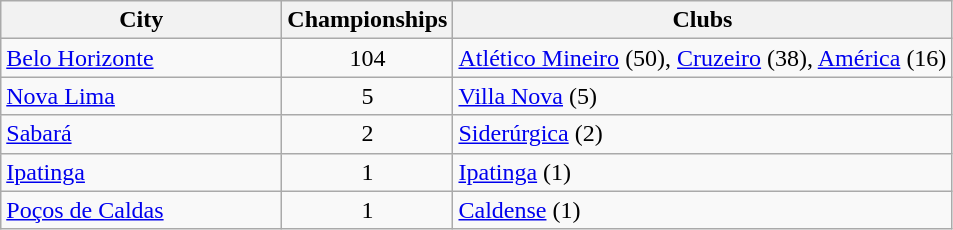<table class="wikitable">
<tr>
<th style="width:180px">City</th>
<th>Championships</th>
<th>Clubs</th>
</tr>
<tr>
<td> <a href='#'>Belo Horizonte</a></td>
<td align="center">104</td>
<td><a href='#'>Atlético Mineiro</a> (50), <a href='#'>Cruzeiro</a> (38), <a href='#'>América</a> (16)</td>
</tr>
<tr>
<td> <a href='#'>Nova Lima</a></td>
<td align="center">5</td>
<td><a href='#'>Villa Nova</a> (5)</td>
</tr>
<tr>
<td> <a href='#'>Sabará</a></td>
<td align="center">2</td>
<td><a href='#'>Siderúrgica</a> (2)</td>
</tr>
<tr>
<td> <a href='#'>Ipatinga</a></td>
<td align="center">1</td>
<td><a href='#'>Ipatinga</a> (1)</td>
</tr>
<tr>
<td> <a href='#'>Poços de Caldas</a></td>
<td align="center">1</td>
<td><a href='#'>Caldense</a> (1)</td>
</tr>
</table>
